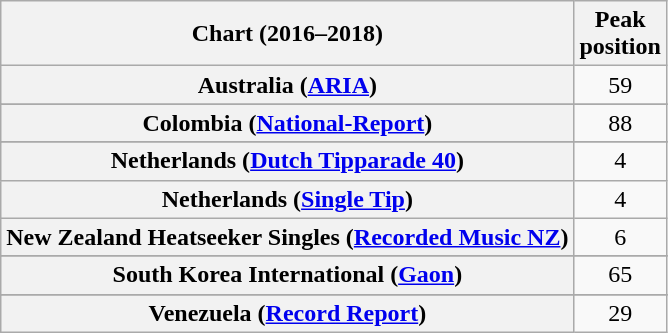<table class="wikitable plainrowheaders sortable" style="text-align:center;">
<tr>
<th scope="col">Chart (2016–2018)</th>
<th scope="col">Peak<br>position</th>
</tr>
<tr>
<th scope="row">Australia (<a href='#'>ARIA</a>)</th>
<td>59</td>
</tr>
<tr>
</tr>
<tr>
</tr>
<tr>
</tr>
<tr>
</tr>
<tr>
<th scope="row">Colombia (<a href='#'>National-Report</a>)</th>
<td>88</td>
</tr>
<tr>
</tr>
<tr>
</tr>
<tr>
</tr>
<tr>
<th scope="row">Netherlands (<a href='#'>Dutch Tipparade 40</a>)</th>
<td>4</td>
</tr>
<tr>
<th scope="row">Netherlands (<a href='#'>Single Tip</a>)</th>
<td>4</td>
</tr>
<tr>
<th scope="row">New Zealand Heatseeker Singles (<a href='#'>Recorded Music NZ</a>)</th>
<td>6</td>
</tr>
<tr>
</tr>
<tr>
</tr>
<tr>
</tr>
<tr>
<th scope="row">South Korea International (<a href='#'>Gaon</a>)</th>
<td>65</td>
</tr>
<tr>
</tr>
<tr>
</tr>
<tr>
</tr>
<tr>
</tr>
<tr>
<th scope="row">Venezuela (<a href='#'>Record Report</a>)</th>
<td>29</td>
</tr>
</table>
